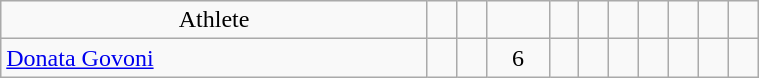<table class="wikitable" style="text-align: center; font-size:100%" width=40%">
<tr>
<td>Athlete</td>
<td></td>
<td></td>
<td></td>
<td></td>
<td></td>
<td></td>
<td></td>
<td></td>
<td></td>
<td></td>
</tr>
<tr>
<td align=left><a href='#'>Donata Govoni</a></td>
<td></td>
<td></td>
<td>6</td>
<td></td>
<td></td>
<td></td>
<td></td>
<td></td>
<td></td>
<td></td>
</tr>
</table>
